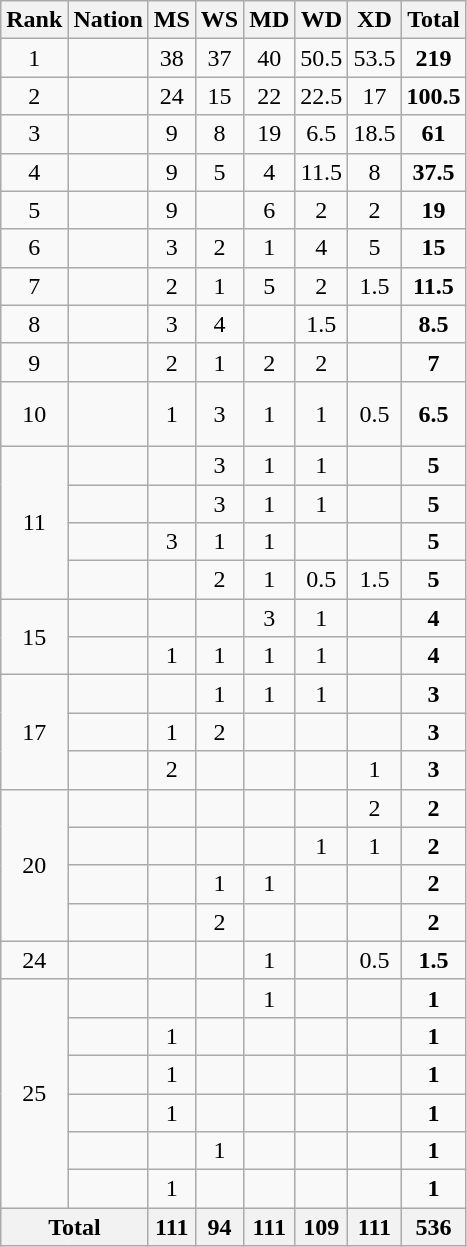<table class="wikitable" style="text-align:center">
<tr>
<th width="20">Rank</th>
<th>Nation</th>
<th width="20">MS</th>
<th width="20">WS</th>
<th width="20">MD</th>
<th width="20">WD</th>
<th width="20">XD</th>
<th>Total</th>
</tr>
<tr align=center>
<td>1</td>
<td align=left></td>
<td>38</td>
<td>37</td>
<td>40</td>
<td>50.5</td>
<td>53.5</td>
<td><strong>219</strong></td>
</tr>
<tr align=center>
<td>2</td>
<td align=left><strong></strong></td>
<td>24</td>
<td>15</td>
<td>22</td>
<td>22.5</td>
<td>17</td>
<td><strong>100.5</strong></td>
</tr>
<tr align=center>
<td>3</td>
<td align=left></td>
<td>9</td>
<td>8</td>
<td>19</td>
<td>6.5</td>
<td>18.5</td>
<td><strong>61</strong></td>
</tr>
<tr align=center>
<td>4</td>
<td align=left></td>
<td>9</td>
<td>5</td>
<td>4</td>
<td>11.5</td>
<td>8</td>
<td><strong>37.5</strong></td>
</tr>
<tr align=center>
<td>5</td>
<td align=left><em></em><br></td>
<td>9</td>
<td></td>
<td>6</td>
<td>2</td>
<td>2</td>
<td><strong>19</strong></td>
</tr>
<tr align=center>
<td>6</td>
<td align=left></td>
<td>3</td>
<td>2</td>
<td>1</td>
<td>4</td>
<td>5</td>
<td><strong>15</strong></td>
</tr>
<tr align=center>
<td>7</td>
<td align=left></td>
<td>2</td>
<td>1</td>
<td>5</td>
<td>2</td>
<td>1.5</td>
<td><strong>11.5</strong></td>
</tr>
<tr align=center>
<td>8</td>
<td align=left></td>
<td>3</td>
<td>4</td>
<td></td>
<td>1.5</td>
<td></td>
<td><strong>8.5</strong></td>
</tr>
<tr align=center>
<td>9</td>
<td align=left></td>
<td>2</td>
<td>1</td>
<td>2</td>
<td>2</td>
<td></td>
<td><strong>7</strong></td>
</tr>
<tr align=center>
<td>10</td>
<td align=left><em></em><br><em></em><br></td>
<td>1</td>
<td>3</td>
<td>1</td>
<td>1</td>
<td>0.5</td>
<td><strong>6.5</strong></td>
</tr>
<tr align=center>
<td rowspan="4">11</td>
<td align=left></td>
<td></td>
<td>3</td>
<td>1</td>
<td>1</td>
<td></td>
<td><strong>5</strong></td>
</tr>
<tr align=center>
<td align=left></td>
<td></td>
<td>3</td>
<td>1</td>
<td>1</td>
<td></td>
<td><strong>5</strong></td>
</tr>
<tr align=center>
<td align=left></td>
<td>3</td>
<td>1</td>
<td>1</td>
<td></td>
<td></td>
<td><strong>5</strong></td>
</tr>
<tr align=center>
<td align=left></td>
<td></td>
<td>2</td>
<td>1</td>
<td>0.5</td>
<td>1.5</td>
<td><strong>5</strong></td>
</tr>
<tr align=center>
<td rowspan="2">15</td>
<td align=left></td>
<td></td>
<td></td>
<td>3</td>
<td>1</td>
<td></td>
<td><strong>4</strong></td>
</tr>
<tr align=center>
<td align=left></td>
<td>1</td>
<td>1</td>
<td>1</td>
<td>1</td>
<td></td>
<td><strong>4</strong></td>
</tr>
<tr align=center>
<td rowspan=3>17</td>
<td align=left></td>
<td></td>
<td>1</td>
<td>1</td>
<td>1</td>
<td></td>
<td><strong>3</strong></td>
</tr>
<tr align=center>
<td align=left></td>
<td>1</td>
<td>2</td>
<td></td>
<td></td>
<td></td>
<td><strong>3</strong></td>
</tr>
<tr align="center">
<td align=left></td>
<td>2</td>
<td></td>
<td></td>
<td></td>
<td>1</td>
<td><strong>3</strong></td>
</tr>
<tr align=center>
<td rowspan="4">20</td>
<td align="left"></td>
<td></td>
<td></td>
<td></td>
<td></td>
<td>2</td>
<td><strong>2</strong></td>
</tr>
<tr align="center">
<td align="left"></td>
<td></td>
<td></td>
<td></td>
<td>1</td>
<td>1</td>
<td><strong>2</strong></td>
</tr>
<tr align=center>
<td align=left></td>
<td></td>
<td>1</td>
<td>1</td>
<td></td>
<td></td>
<td><strong>2</strong></td>
</tr>
<tr align=center>
<td align=left></td>
<td></td>
<td>2</td>
<td></td>
<td></td>
<td></td>
<td><strong>2</strong></td>
</tr>
<tr align=center>
<td>24</td>
<td align=left></td>
<td></td>
<td></td>
<td>1</td>
<td></td>
<td>0.5</td>
<td><strong>1.5</strong></td>
</tr>
<tr align=center>
<td rowspan=6>25</td>
<td align=left></td>
<td></td>
<td></td>
<td>1</td>
<td></td>
<td></td>
<td><strong>1</strong></td>
</tr>
<tr align=center>
<td align=left><em></em></td>
<td>1</td>
<td></td>
<td></td>
<td></td>
<td></td>
<td><strong>1</strong></td>
</tr>
<tr align=center>
<td align=left></td>
<td>1</td>
<td></td>
<td></td>
<td></td>
<td></td>
<td><strong>1</strong></td>
</tr>
<tr align=center>
<td align=left></td>
<td>1</td>
<td></td>
<td></td>
<td></td>
<td></td>
<td><strong>1</strong></td>
</tr>
<tr align=center>
<td align=left></td>
<td></td>
<td>1</td>
<td></td>
<td></td>
<td></td>
<td><strong>1</strong></td>
</tr>
<tr align=center>
<td align=left></td>
<td>1</td>
<td></td>
<td></td>
<td></td>
<td></td>
<td><strong>1</strong></td>
</tr>
<tr>
<th colspan="2">Total</th>
<th>111</th>
<th>94</th>
<th>111</th>
<th>109</th>
<th>111</th>
<th>536</th>
</tr>
</table>
